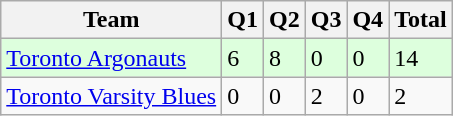<table class="wikitable">
<tr>
<th>Team</th>
<th>Q1</th>
<th>Q2</th>
<th>Q3</th>
<th>Q4</th>
<th>Total</th>
</tr>
<tr style="background-color:#ddffdd">
<td><a href='#'>Toronto Argonauts</a></td>
<td>6</td>
<td>8</td>
<td>0</td>
<td>0</td>
<td>14</td>
</tr>
<tr>
<td><a href='#'>Toronto Varsity Blues</a></td>
<td>0</td>
<td>0</td>
<td>2</td>
<td>0</td>
<td>2</td>
</tr>
</table>
